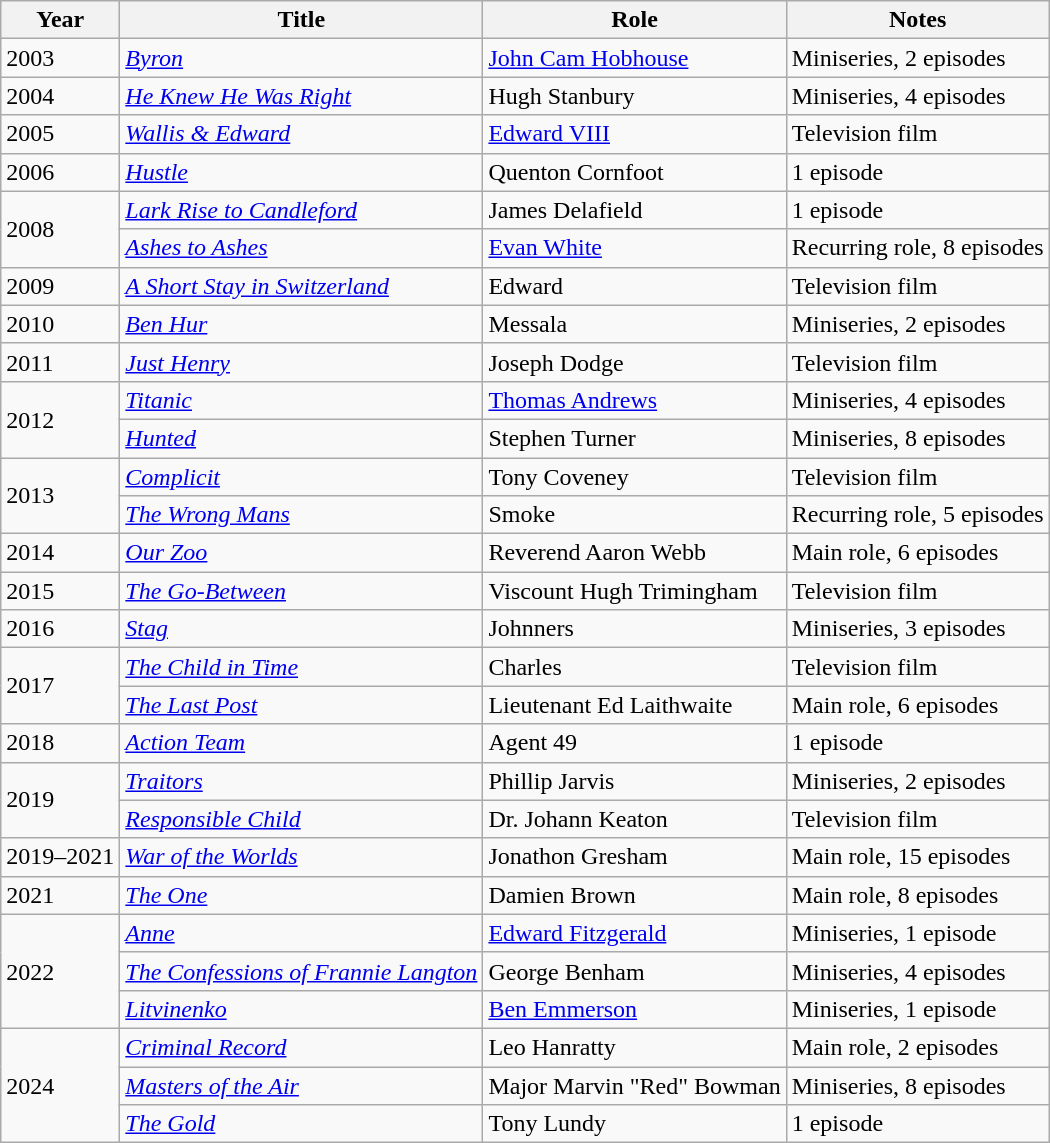<table class="wikitable sortable">
<tr>
<th>Year</th>
<th>Title</th>
<th>Role</th>
<th class="unsortable">Notes</th>
</tr>
<tr>
<td>2003</td>
<td><em><a href='#'>Byron</a></em></td>
<td><a href='#'>John Cam Hobhouse</a></td>
<td>Miniseries, 2 episodes</td>
</tr>
<tr>
<td>2004</td>
<td><em><a href='#'>He Knew He Was Right</a></em></td>
<td>Hugh Stanbury</td>
<td>Miniseries, 4 episodes</td>
</tr>
<tr>
<td>2005</td>
<td><em><a href='#'>Wallis & Edward</a></em></td>
<td><a href='#'>Edward VIII</a></td>
<td>Television film</td>
</tr>
<tr>
<td>2006</td>
<td><em><a href='#'>Hustle</a></em></td>
<td>Quenton Cornfoot</td>
<td>1 episode</td>
</tr>
<tr>
<td rowspan="2">2008</td>
<td><em><a href='#'>Lark Rise to Candleford</a></em></td>
<td>James Delafield</td>
<td>1 episode</td>
</tr>
<tr>
<td><em><a href='#'>Ashes to Ashes</a></em></td>
<td><a href='#'>Evan White</a></td>
<td>Recurring role, 8 episodes</td>
</tr>
<tr>
<td>2009</td>
<td><em><a href='#'>A Short Stay in Switzerland</a></em></td>
<td>Edward</td>
<td>Television film</td>
</tr>
<tr>
<td>2010</td>
<td><em><a href='#'>Ben Hur</a></em></td>
<td>Messala</td>
<td>Miniseries, 2 episodes</td>
</tr>
<tr>
<td>2011</td>
<td><em><a href='#'>Just Henry</a></em></td>
<td>Joseph Dodge</td>
<td>Television film</td>
</tr>
<tr>
<td rowspan="2">2012</td>
<td><em><a href='#'>Titanic</a></em></td>
<td><a href='#'>Thomas Andrews</a></td>
<td>Miniseries, 4 episodes</td>
</tr>
<tr>
<td><em><a href='#'>Hunted</a></em></td>
<td>Stephen Turner</td>
<td>Miniseries, 8 episodes</td>
</tr>
<tr>
<td rowspan="2">2013</td>
<td><em><a href='#'>Complicit</a></em></td>
<td>Tony Coveney</td>
<td>Television film</td>
</tr>
<tr>
<td><em><a href='#'>The Wrong Mans</a></em></td>
<td>Smoke</td>
<td>Recurring role, 5 episodes</td>
</tr>
<tr>
<td>2014</td>
<td><em><a href='#'>Our Zoo</a></em></td>
<td>Reverend Aaron Webb</td>
<td>Main role, 6 episodes</td>
</tr>
<tr>
<td>2015</td>
<td><em><a href='#'>The Go-Between</a></em></td>
<td>Viscount Hugh Trimingham</td>
<td>Television film</td>
</tr>
<tr>
<td>2016</td>
<td><em><a href='#'>Stag</a></em></td>
<td>Johnners</td>
<td>Miniseries, 3 episodes</td>
</tr>
<tr>
<td rowspan="2">2017</td>
<td><em><a href='#'>The Child in Time</a></em></td>
<td>Charles</td>
<td>Television film</td>
</tr>
<tr>
<td><em><a href='#'>The Last Post</a></em></td>
<td>Lieutenant Ed Laithwaite</td>
<td>Main role, 6 episodes</td>
</tr>
<tr>
<td>2018</td>
<td><em><a href='#'>Action Team</a></em></td>
<td>Agent 49</td>
<td>1 episode</td>
</tr>
<tr>
<td rowspan="2">2019</td>
<td><em><a href='#'>Traitors</a></em></td>
<td>Phillip Jarvis</td>
<td>Miniseries, 2 episodes</td>
</tr>
<tr>
<td><em><a href='#'>Responsible Child</a></em></td>
<td>Dr. Johann Keaton</td>
<td>Television film</td>
</tr>
<tr>
<td>2019–2021</td>
<td><em><a href='#'>War of the Worlds</a></em></td>
<td>Jonathon Gresham</td>
<td>Main role, 15 episodes</td>
</tr>
<tr>
<td>2021</td>
<td><em><a href='#'>The One</a></em></td>
<td>Damien Brown</td>
<td>Main role, 8 episodes</td>
</tr>
<tr>
<td rowspan="3">2022</td>
<td><em><a href='#'>Anne</a></em></td>
<td><a href='#'>Edward Fitzgerald</a></td>
<td>Miniseries, 1 episode</td>
</tr>
<tr>
<td><em><a href='#'>The Confessions of Frannie Langton</a></em></td>
<td>George Benham</td>
<td>Miniseries, 4 episodes</td>
</tr>
<tr>
<td><em><a href='#'>Litvinenko</a></em></td>
<td><a href='#'>Ben Emmerson</a></td>
<td>Miniseries, 1 episode</td>
</tr>
<tr>
<td rowspan="3">2024</td>
<td><em><a href='#'>Criminal Record</a></em></td>
<td>Leo Hanratty</td>
<td>Main role, 2 episodes</td>
</tr>
<tr>
<td><em><a href='#'>Masters of the Air</a></em></td>
<td>Major Marvin "Red" Bowman</td>
<td>Miniseries, 8 episodes</td>
</tr>
<tr>
<td><em><a href='#'>The Gold</a></em></td>
<td>Tony Lundy</td>
<td>1 episode</td>
</tr>
</table>
